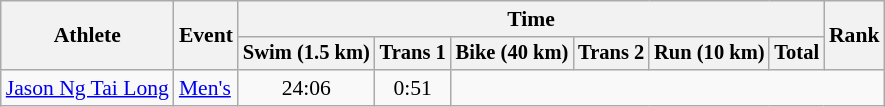<table class=wikitable style="font-size:90%;text-align:center">
<tr>
<th rowspan=2>Athlete</th>
<th rowspan=2>Event</th>
<th colspan=6>Time</th>
<th rowspan=2>Rank</th>
</tr>
<tr style="font-size:95%">
<th>Swim (1.5 km)</th>
<th>Trans 1</th>
<th>Bike (40 km)</th>
<th>Trans 2</th>
<th>Run (10 km)</th>
<th>Total</th>
</tr>
<tr>
<td align=left><a href='#'>Jason Ng Tai Long</a></td>
<td align=left><a href='#'>Men's</a></td>
<td>24:06</td>
<td>0:51</td>
<td colspan=5></td>
</tr>
</table>
